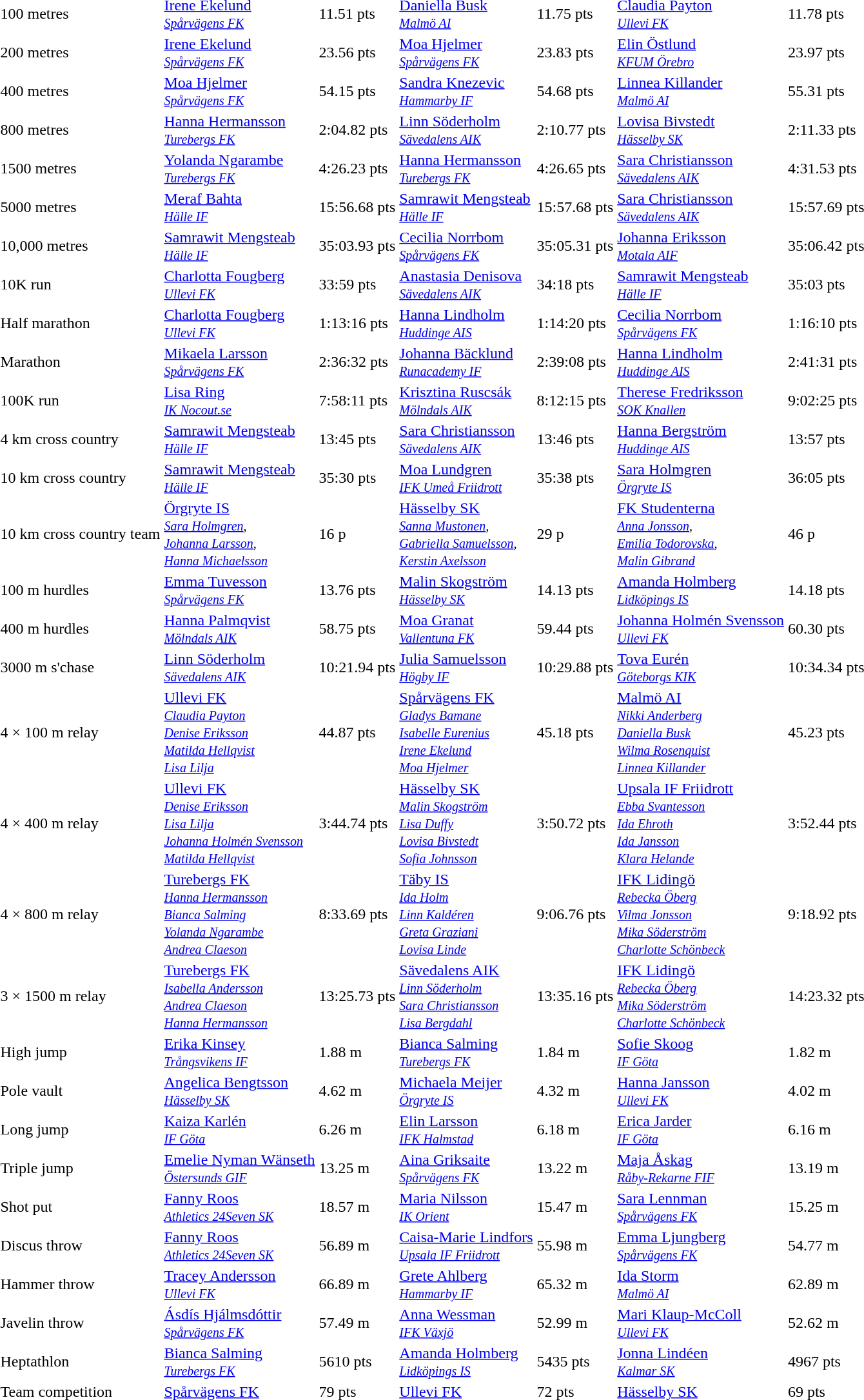<table>
<tr>
<td>100 metres</td>
<td><a href='#'>Irene Ekelund</a><br><small><em><a href='#'>Spårvägens FK</a></em></small></td>
<td>11.51 pts</td>
<td><a href='#'>Daniella Busk</a><br><small><em><a href='#'>Malmö AI</a></em></small></td>
<td>11.75 pts</td>
<td><a href='#'>Claudia Payton</a><br><small><em><a href='#'>Ullevi FK</a></em></small></td>
<td>11.78 pts</td>
</tr>
<tr>
<td>200 metres</td>
<td><a href='#'>Irene Ekelund</a><br><small><em><a href='#'>Spårvägens FK</a></em></small></td>
<td>23.56 pts</td>
<td><a href='#'>Moa Hjelmer</a><br><small><em><a href='#'>Spårvägens FK</a></em></small></td>
<td>23.83 pts</td>
<td><a href='#'>Elin Östlund</a><br><small><em><a href='#'>KFUM Örebro</a></em></small></td>
<td>23.97 pts</td>
</tr>
<tr>
<td>400 metres</td>
<td><a href='#'>Moa Hjelmer</a><br><small><em><a href='#'>Spårvägens FK</a></em></small></td>
<td>54.15 pts</td>
<td><a href='#'>Sandra Knezevic</a><br><small><em><a href='#'>Hammarby IF</a></em></small></td>
<td>54.68 pts</td>
<td><a href='#'>Linnea Killander</a><br><small><em><a href='#'>Malmö AI</a></em></small></td>
<td>55.31 pts</td>
</tr>
<tr>
<td>800 metres</td>
<td><a href='#'>Hanna Hermansson</a><br><small><em><a href='#'>Turebergs FK</a></em></small></td>
<td>2:04.82 pts</td>
<td><a href='#'>Linn Söderholm</a><br><small><em><a href='#'>Sävedalens AIK</a></em></small></td>
<td>2:10.77 pts</td>
<td><a href='#'>Lovisa Bivstedt</a><br><small><em><a href='#'>Hässelby SK</a></em></small></td>
<td>2:11.33 pts</td>
</tr>
<tr>
<td>1500 metres</td>
<td><a href='#'>Yolanda Ngarambe</a><br><small><em><a href='#'>Turebergs FK</a></em></small></td>
<td>4:26.23 pts</td>
<td><a href='#'>Hanna Hermansson</a><br><small><em><a href='#'>Turebergs FK</a></em></small></td>
<td>4:26.65 pts</td>
<td><a href='#'>Sara Christiansson</a><br><small><em><a href='#'>Sävedalens AIK</a></em></small></td>
<td>4:31.53 pts</td>
</tr>
<tr>
<td>5000 metres</td>
<td><a href='#'>Meraf Bahta</a><br><small><em><a href='#'>Hälle IF</a></em></small></td>
<td>15:56.68 pts</td>
<td><a href='#'>Samrawit Mengsteab</a><br><small><em><a href='#'>Hälle IF</a></em></small></td>
<td>15:57.68 pts</td>
<td><a href='#'>Sara Christiansson</a><br><small><em><a href='#'>Sävedalens AIK</a></em></small></td>
<td>15:57.69 pts</td>
</tr>
<tr>
<td>10,000 metres</td>
<td><a href='#'>Samrawit Mengsteab</a><br><small><em><a href='#'>Hälle IF</a></em></small></td>
<td>35:03.93 pts</td>
<td><a href='#'>Cecilia Norrbom</a><br><small><em><a href='#'>Spårvägens FK</a></em></small></td>
<td>35:05.31 pts</td>
<td><a href='#'>Johanna Eriksson</a><br><small><em><a href='#'>Motala AIF</a></em></small></td>
<td>35:06.42 pts</td>
</tr>
<tr>
<td>10K run</td>
<td><a href='#'>Charlotta Fougberg</a><br><small><em><a href='#'>Ullevi FK</a></em></small></td>
<td>33:59 pts</td>
<td><a href='#'>Anastasia Denisova</a><br><small><em><a href='#'>Sävedalens AIK</a></em></small></td>
<td>34:18 pts</td>
<td><a href='#'>Samrawit Mengsteab</a><br><small><em><a href='#'>Hälle IF</a></em></small></td>
<td>35:03 pts</td>
</tr>
<tr>
<td>Half marathon</td>
<td><a href='#'>Charlotta Fougberg</a><br><small><em><a href='#'>Ullevi FK</a></em></small></td>
<td>1:13:16 pts</td>
<td><a href='#'>Hanna Lindholm</a><br><small><em><a href='#'>Huddinge AIS</a></em></small></td>
<td>1:14:20 pts</td>
<td><a href='#'>Cecilia Norrbom</a><br><small><em><a href='#'>Spårvägens FK</a></em></small></td>
<td>1:16:10 pts</td>
</tr>
<tr>
<td>Marathon</td>
<td><a href='#'>Mikaela Larsson</a><br><small><em><a href='#'>Spårvägens FK</a></em></small></td>
<td>2:36:32 pts</td>
<td><a href='#'>Johanna Bäcklund</a><br><small><em><a href='#'>Runacademy IF</a></em></small></td>
<td>2:39:08 pts</td>
<td><a href='#'>Hanna Lindholm</a><br><small><em><a href='#'>Huddinge AIS</a></em></small></td>
<td>2:41:31 pts</td>
</tr>
<tr>
<td>100K run</td>
<td><a href='#'>Lisa Ring</a><br><small><em><a href='#'>IK Nocout.se</a></em></small></td>
<td>7:58:11 pts</td>
<td><a href='#'>Krisztina Ruscsák</a><br><small><em><a href='#'>Mölndals AIK</a></em></small></td>
<td>8:12:15 pts</td>
<td><a href='#'>Therese Fredriksson</a><br><small><em><a href='#'>SOK Knallen</a></em></small></td>
<td>9:02:25 pts</td>
</tr>
<tr>
<td>4 km cross country</td>
<td><a href='#'>Samrawit Mengsteab</a><br><small><em><a href='#'>Hälle IF</a></em></small></td>
<td>13:45 pts</td>
<td><a href='#'>Sara Christiansson</a><br><small><em><a href='#'>Sävedalens AIK</a></em></small></td>
<td>13:46 pts</td>
<td><a href='#'>Hanna Bergström</a><br><small><em><a href='#'>Huddinge AIS</a></em></small></td>
<td>13:57 pts</td>
</tr>
<tr>
<td>10 km cross country</td>
<td><a href='#'>Samrawit Mengsteab</a><br><small><em><a href='#'>Hälle IF</a></em></small></td>
<td>35:30 pts</td>
<td><a href='#'>Moa Lundgren</a><br><small><em><a href='#'>IFK Umeå Friidrott</a></em></small></td>
<td>35:38 pts</td>
<td><a href='#'>Sara Holmgren</a><br><small><em><a href='#'>Örgryte IS</a></em></small></td>
<td>36:05 pts</td>
</tr>
<tr>
<td>10 km cross country team</td>
<td><a href='#'>Örgryte IS</a><br><small><em><a href='#'>Sara Holmgren</a>,</em></small><br><small><em><a href='#'>Johanna Larsson</a>,</em></small><br><small><em><a href='#'>Hanna Michaelsson</a></em></small></td>
<td>16 p</td>
<td><a href='#'>Hässelby SK</a><br><small><em><a href='#'>Sanna Mustonen</a>,</em></small><br><small><em><a href='#'>Gabriella Samuelsson</a>,</em></small><br><small><em><a href='#'>Kerstin Axelsson</a></em></small></td>
<td>29 p</td>
<td><a href='#'>FK Studenterna</a><br><small><em><a href='#'>Anna Jonsson</a>,</em></small><br><small><em><a href='#'>Emilia Todorovska</a>,</em></small><br><small><em><a href='#'>Malin Gibrand</a></em></small></td>
<td>46 p</td>
</tr>
<tr>
<td>100 m hurdles</td>
<td><a href='#'>Emma Tuvesson</a><br><small><em><a href='#'>Spårvägens FK</a></em></small></td>
<td>13.76 pts</td>
<td><a href='#'>Malin Skogström</a><br><small><em><a href='#'>Hässelby SK</a></em></small></td>
<td>14.13 pts</td>
<td><a href='#'>Amanda Holmberg</a><br><small><em><a href='#'>Lidköpings IS</a></em></small></td>
<td>14.18 pts</td>
</tr>
<tr>
<td>400 m hurdles</td>
<td><a href='#'>Hanna Palmqvist</a><br><small><em><a href='#'>Mölndals AIK</a></em></small></td>
<td>58.75 pts</td>
<td><a href='#'>Moa Granat</a><br><small><em><a href='#'>Vallentuna FK</a></em></small></td>
<td>59.44 pts</td>
<td><a href='#'>Johanna Holmén Svensson</a><br><small><em><a href='#'>Ullevi FK</a></em></small></td>
<td>60.30 pts</td>
</tr>
<tr>
<td>3000 m s'chase</td>
<td><a href='#'>Linn Söderholm</a><br><small><em><a href='#'>Sävedalens AIK</a></em></small></td>
<td>10:21.94 pts</td>
<td><a href='#'>Julia Samuelsson</a><br><small><em><a href='#'>Högby IF</a></em></small></td>
<td>10:29.88 pts</td>
<td><a href='#'>Tova Eurén</a><br><small><em><a href='#'>Göteborgs KIK</a></em></small></td>
<td>10:34.34 pts</td>
</tr>
<tr>
<td>4 × 100 m relay</td>
<td><a href='#'>Ullevi FK</a><br><small><em><a href='#'>Claudia Payton</a></em></small><br><small><em><a href='#'>Denise Eriksson</a></em></small><br><small><em><a href='#'>Matilda Hellqvist</a></em></small><br><small><em><a href='#'>Lisa Lilja</a></em></small></td>
<td>44.87 pts</td>
<td><a href='#'>Spårvägens FK</a><br><small><em><a href='#'>Gladys Bamane</a></em></small><br><small><em><a href='#'>Isabelle Eurenius</a></em></small><br><small><em><a href='#'>Irene Ekelund</a></em></small><br><small><em><a href='#'>Moa Hjelmer</a></em></small></td>
<td>45.18 pts</td>
<td><a href='#'>Malmö AI</a><br><small><em><a href='#'>Nikki Anderberg</a></em></small><br><small><em><a href='#'>Daniella Busk</a></em></small><br><small><em><a href='#'>Wilma Rosenquist</a></em></small><br><small><em><a href='#'>Linnea Killander</a></em></small></td>
<td>45.23 pts</td>
</tr>
<tr>
<td>4 × 400 m relay</td>
<td><a href='#'>Ullevi FK</a><br><small><em><a href='#'>Denise Eriksson</a></em></small><br><small><em><a href='#'>Lisa Lilja</a></em></small><br><small><em><a href='#'>Johanna Holmén Svensson</a></em></small><br><small><em><a href='#'>Matilda Hellqvist</a></em></small></td>
<td>3:44.74 pts</td>
<td><a href='#'>Hässelby SK</a><br><small><em><a href='#'>Malin Skogström</a></em></small><br><small><em><a href='#'>Lisa Duffy</a></em></small><br><small><em><a href='#'>Lovisa Bivstedt</a></em></small><br><small><em><a href='#'>Sofia Johnsson</a></em></small></td>
<td>3:50.72 pts</td>
<td><a href='#'>Upsala IF Friidrott</a><br><small><em><a href='#'>Ebba Svantesson</a></em></small><br><small><em><a href='#'>Ida Ehroth</a></em></small><br><small><em><a href='#'>Ida Jansson</a></em></small><br><small><em><a href='#'>Klara Helande</a></em></small></td>
<td>3:52.44 pts</td>
</tr>
<tr>
<td>4 × 800 m relay</td>
<td><a href='#'>Turebergs FK</a><br><small><em><a href='#'>Hanna Hermansson</a></em></small><br><small><em><a href='#'>Bianca Salming</a></em></small><br><small><em><a href='#'>Yolanda Ngarambe</a></em></small><br><small><em><a href='#'>Andrea Claeson</a></em></small></td>
<td>8:33.69 pts</td>
<td><a href='#'>Täby IS</a><br><small><em><a href='#'>Ida Holm</a></em></small><br><small><em><a href='#'>Linn Kaldéren</a></em></small><br><small><em><a href='#'>Greta Graziani</a></em></small><br><small><em><a href='#'>Lovisa Linde</a></em></small></td>
<td>9:06.76 pts</td>
<td><a href='#'>IFK Lidingö</a><br><small><em><a href='#'>Rebecka Öberg</a></em></small><br><small><em><a href='#'>Vilma Jonsson</a></em></small><br><small><em><a href='#'>Mika Söderström</a></em></small><br><small><em><a href='#'>Charlotte Schönbeck</a></em></small></td>
<td>9:18.92 pts</td>
</tr>
<tr>
<td>3 × 1500 m relay</td>
<td><a href='#'>Turebergs FK</a><br><small><em><a href='#'>Isabella Andersson</a></em></small><br><small><em><a href='#'>Andrea Claeson</a></em></small><br><small><em><a href='#'>Hanna Hermansson</a></em></small></td>
<td>13:25.73 pts</td>
<td><a href='#'>Sävedalens AIK</a><br><small><em><a href='#'>Linn Söderholm</a></em></small><br><small><em><a href='#'>Sara Christiansson</a></em></small><br><small><em><a href='#'>Lisa Bergdahl</a></em></small></td>
<td>13:35.16 pts</td>
<td><a href='#'>IFK Lidingö</a><br><small><em><a href='#'>Rebecka Öberg</a></em></small><br><small><em><a href='#'>Mika Söderström</a></em></small><br><small><em><a href='#'>Charlotte Schönbeck</a></em></small></td>
<td>14:23.32 pts</td>
</tr>
<tr>
<td>High jump</td>
<td><a href='#'>Erika Kinsey</a><br><small><em><a href='#'>Trångsvikens IF</a></em></small></td>
<td>1.88 m</td>
<td><a href='#'>Bianca Salming</a><br><small><em><a href='#'>Turebergs FK</a></em></small></td>
<td>1.84 m</td>
<td><a href='#'>Sofie Skoog</a><br><small><em><a href='#'>IF Göta</a></em></small></td>
<td>1.82 m</td>
</tr>
<tr>
<td>Pole vault</td>
<td><a href='#'>Angelica Bengtsson</a><br><small><em><a href='#'>Hässelby SK</a></em></small></td>
<td>4.62 m</td>
<td><a href='#'>Michaela Meijer</a><br><small><em><a href='#'>Örgryte IS</a></em></small></td>
<td>4.32 m</td>
<td><a href='#'>Hanna Jansson</a><br><small><em><a href='#'>Ullevi FK</a></em></small></td>
<td>4.02 m</td>
</tr>
<tr>
<td>Long jump</td>
<td><a href='#'>Kaiza Karlén</a><br><small><em><a href='#'>IF Göta</a></em></small></td>
<td>6.26 m</td>
<td><a href='#'>Elin Larsson</a><br><small><em><a href='#'>IFK Halmstad</a></em></small></td>
<td>6.18 m</td>
<td><a href='#'>Erica Jarder</a><br><small><em><a href='#'>IF Göta</a></em></small></td>
<td>6.16 m</td>
</tr>
<tr>
<td>Triple jump</td>
<td><a href='#'>Emelie Nyman Wänseth</a><br><small><em><a href='#'>Östersunds GIF</a></em></small></td>
<td>13.25 m</td>
<td><a href='#'>Aina Griksaite</a><br><small><em><a href='#'>Spårvägens FK</a></em></small></td>
<td>13.22 m</td>
<td><a href='#'>Maja Åskag</a><br><small><em><a href='#'>Råby-Rekarne FIF</a></em></small></td>
<td>13.19 m</td>
</tr>
<tr>
<td>Shot put</td>
<td><a href='#'>Fanny Roos</a><br><small><em><a href='#'>Athletics 24Seven SK</a></em></small></td>
<td>18.57 m</td>
<td><a href='#'>Maria Nilsson</a><br><small><em><a href='#'>IK Orient</a></em></small></td>
<td>15.47 m</td>
<td><a href='#'>Sara Lennman</a><br><small><em><a href='#'>Spårvägens FK</a></em></small></td>
<td>15.25 m</td>
</tr>
<tr>
<td>Discus throw</td>
<td><a href='#'>Fanny Roos</a><br><small><em><a href='#'>Athletics 24Seven SK</a></em></small></td>
<td>56.89 m</td>
<td><a href='#'>Caisa-Marie Lindfors</a><br><small><em><a href='#'>Upsala IF Friidrott</a></em></small></td>
<td>55.98 m</td>
<td><a href='#'>Emma Ljungberg</a><br><small><em><a href='#'>Spårvägens FK</a></em></small></td>
<td>54.77 m</td>
</tr>
<tr>
<td>Hammer throw</td>
<td><a href='#'>Tracey Andersson</a><br><small><em><a href='#'>Ullevi FK</a></em></small></td>
<td>66.89 m</td>
<td><a href='#'>Grete Ahlberg</a><br><small><em><a href='#'>Hammarby IF</a></em></small></td>
<td>65.32 m</td>
<td><a href='#'>Ida Storm</a><br><small><em><a href='#'>Malmö AI</a></em></small></td>
<td>62.89 m</td>
</tr>
<tr>
<td>Javelin throw</td>
<td><a href='#'>Ásdís Hjálmsdóttir</a><br><small><em><a href='#'>Spårvägens FK</a></em></small></td>
<td>57.49 m</td>
<td><a href='#'>Anna Wessman</a><br><small><em><a href='#'>IFK Växjö</a></em></small></td>
<td>52.99 m</td>
<td><a href='#'>Mari Klaup-McColl</a><br><small><em><a href='#'>Ullevi FK</a></em></small></td>
<td>52.62 m</td>
</tr>
<tr>
<td>Heptathlon</td>
<td><a href='#'>Bianca Salming</a><br><small><em><a href='#'>Turebergs FK</a></em></small></td>
<td>5610 pts</td>
<td><a href='#'>Amanda Holmberg</a><br><small><em><a href='#'>Lidköpings IS</a></em></small></td>
<td>5435 pts</td>
<td><a href='#'>Jonna Lindéen</a><br><small><em><a href='#'>Kalmar SK</a></em></small></td>
<td>4967 pts</td>
</tr>
<tr>
<td>Team competition</td>
<td><a href='#'>Spårvägens FK</a></td>
<td>79 pts</td>
<td><a href='#'>Ullevi FK</a></td>
<td>72 pts</td>
<td><a href='#'>Hässelby SK</a></td>
<td>69 pts</td>
</tr>
</table>
